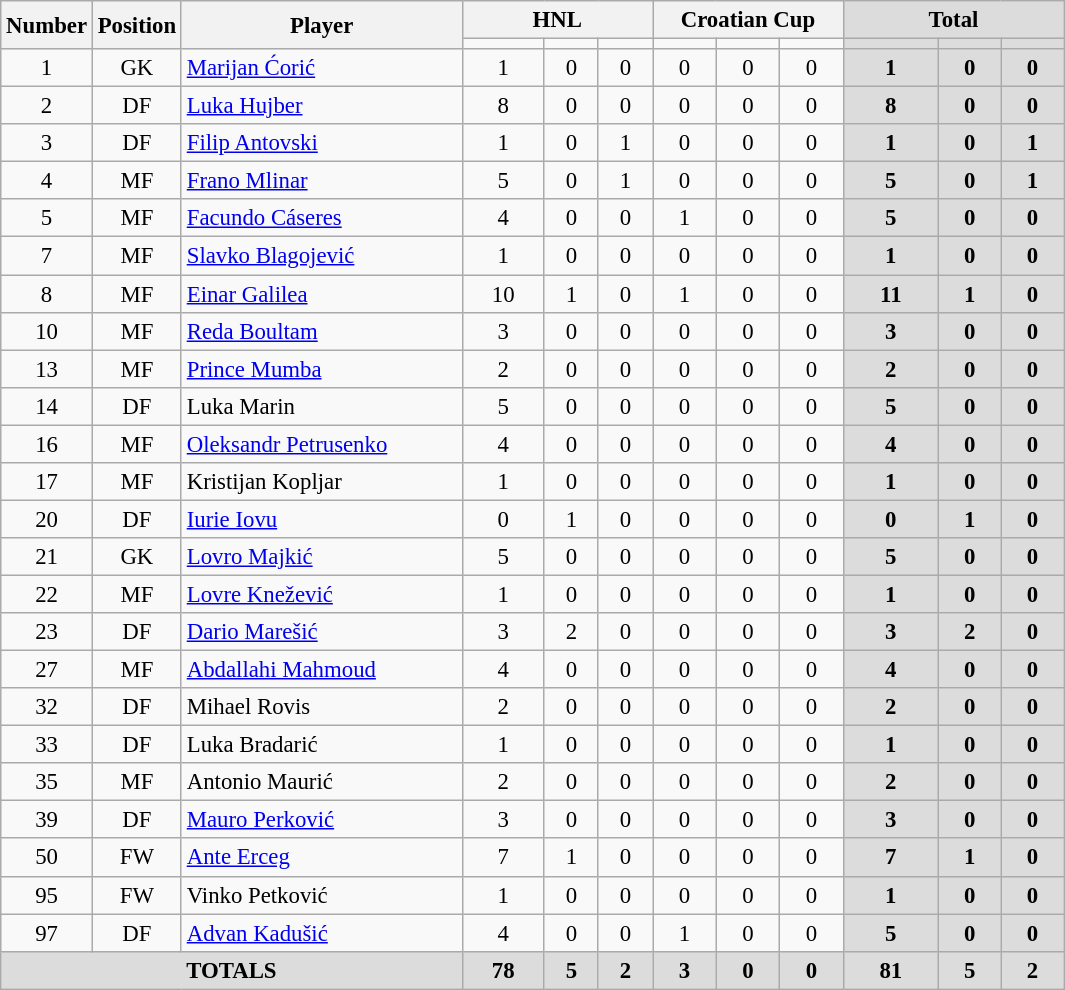<table class="wikitable" style="font-size: 95%; text-align: center;">
<tr>
<th width=40 rowspan="2"  align="center">Number</th>
<th width=40 rowspan="2"  align="center">Position</th>
<th width=180 rowspan="2"  align="center">Player</th>
<th width=120 colspan="3" align="center">HNL</th>
<th width=120 colspan="3" align="center">Croatian Cup</th>
<th width=140 colspan="3" align="center" style="background: #DCDCDC">Total</th>
</tr>
<tr>
<td></td>
<td></td>
<td></td>
<td></td>
<td></td>
<td></td>
<th style="background: #DCDCDC"></th>
<th style="background: #DCDCDC"></th>
<th style="background: #DCDCDC"></th>
</tr>
<tr>
<td>1</td>
<td>GK</td>
<td style="text-align:left;"> <a href='#'>Marijan Ćorić</a></td>
<td>1</td>
<td>0</td>
<td>0</td>
<td>0</td>
<td>0</td>
<td>0</td>
<th style="background: #DCDCDC">1</th>
<th style="background: #DCDCDC">0</th>
<th style="background: #DCDCDC">0</th>
</tr>
<tr>
<td>2</td>
<td>DF</td>
<td style="text-align:left;"> <a href='#'>Luka Hujber</a></td>
<td>8</td>
<td>0</td>
<td>0</td>
<td>0</td>
<td>0</td>
<td>0</td>
<th style="background: #DCDCDC">8</th>
<th style="background: #DCDCDC">0</th>
<th style="background: #DCDCDC">0</th>
</tr>
<tr>
<td>3</td>
<td>DF</td>
<td style="text-align:left;"> <a href='#'>Filip Antovski</a></td>
<td>1</td>
<td>0</td>
<td>1</td>
<td>0</td>
<td>0</td>
<td>0</td>
<th style="background: #DCDCDC">1</th>
<th style="background: #DCDCDC">0</th>
<th style="background: #DCDCDC">1</th>
</tr>
<tr>
<td>4</td>
<td>MF</td>
<td style="text-align:left;"> <a href='#'>Frano Mlinar</a></td>
<td>5</td>
<td>0</td>
<td>1</td>
<td>0</td>
<td>0</td>
<td>0</td>
<th style="background: #DCDCDC">5</th>
<th style="background: #DCDCDC">0</th>
<th style="background: #DCDCDC">1</th>
</tr>
<tr>
<td>5</td>
<td>MF</td>
<td style="text-align:left;"> <a href='#'>Facundo Cáseres</a></td>
<td>4</td>
<td>0</td>
<td>0</td>
<td>1</td>
<td>0</td>
<td>0</td>
<th style="background: #DCDCDC">5</th>
<th style="background: #DCDCDC">0</th>
<th style="background: #DCDCDC">0</th>
</tr>
<tr>
<td>7</td>
<td>MF</td>
<td style="text-align:left;"> <a href='#'>Slavko Blagojević</a></td>
<td>1</td>
<td>0</td>
<td>0</td>
<td>0</td>
<td>0</td>
<td>0</td>
<th style="background: #DCDCDC">1</th>
<th style="background: #DCDCDC">0</th>
<th style="background: #DCDCDC">0</th>
</tr>
<tr>
<td>8</td>
<td>MF</td>
<td style="text-align:left;"> <a href='#'>Einar Galilea</a></td>
<td>10</td>
<td>1</td>
<td>0</td>
<td>1</td>
<td>0</td>
<td>0</td>
<th style="background: #DCDCDC">11</th>
<th style="background: #DCDCDC">1</th>
<th style="background: #DCDCDC">0</th>
</tr>
<tr>
<td>10</td>
<td>MF</td>
<td style="text-align:left;"> <a href='#'>Reda Boultam</a></td>
<td>3</td>
<td>0</td>
<td>0</td>
<td>0</td>
<td>0</td>
<td>0</td>
<th style="background: #DCDCDC">3</th>
<th style="background: #DCDCDC">0</th>
<th style="background: #DCDCDC">0</th>
</tr>
<tr>
<td>13</td>
<td>MF</td>
<td style="text-align:left;"> <a href='#'>Prince Mumba</a></td>
<td>2</td>
<td>0</td>
<td>0</td>
<td>0</td>
<td>0</td>
<td>0</td>
<th style="background: #DCDCDC">2</th>
<th style="background: #DCDCDC">0</th>
<th style="background: #DCDCDC">0</th>
</tr>
<tr>
<td>14</td>
<td>DF</td>
<td style="text-align:left;"> Luka Marin</td>
<td>5</td>
<td>0</td>
<td>0</td>
<td>0</td>
<td>0</td>
<td>0</td>
<th style="background: #DCDCDC">5</th>
<th style="background: #DCDCDC">0</th>
<th style="background: #DCDCDC">0</th>
</tr>
<tr>
<td>16</td>
<td>MF</td>
<td style="text-align:left;"> <a href='#'>Oleksandr Petrusenko</a></td>
<td>4</td>
<td>0</td>
<td>0</td>
<td>0</td>
<td>0</td>
<td>0</td>
<th style="background: #DCDCDC">4</th>
<th style="background: #DCDCDC">0</th>
<th style="background: #DCDCDC">0</th>
</tr>
<tr>
<td>17</td>
<td>MF</td>
<td style="text-align:left;"> Kristijan Kopljar</td>
<td>1</td>
<td>0</td>
<td>0</td>
<td>0</td>
<td>0</td>
<td>0</td>
<th style="background: #DCDCDC">1</th>
<th style="background: #DCDCDC">0</th>
<th style="background: #DCDCDC">0</th>
</tr>
<tr>
<td>20</td>
<td>DF</td>
<td style="text-align:left;"> <a href='#'>Iurie Iovu</a></td>
<td>0</td>
<td>1</td>
<td>0</td>
<td>0</td>
<td>0</td>
<td>0</td>
<th style="background: #DCDCDC">0</th>
<th style="background: #DCDCDC">1</th>
<th style="background: #DCDCDC">0</th>
</tr>
<tr>
<td>21</td>
<td>GK</td>
<td style="text-align:left;"> <a href='#'>Lovro Majkić</a></td>
<td>5</td>
<td>0</td>
<td>0</td>
<td>0</td>
<td>0</td>
<td>0</td>
<th style="background: #DCDCDC">5</th>
<th style="background: #DCDCDC">0</th>
<th style="background: #DCDCDC">0</th>
</tr>
<tr>
<td>22</td>
<td>MF</td>
<td style="text-align:left;"> <a href='#'>Lovre Knežević</a></td>
<td>1</td>
<td>0</td>
<td>0</td>
<td>0</td>
<td>0</td>
<td>0</td>
<th style="background: #DCDCDC">1</th>
<th style="background: #DCDCDC">0</th>
<th style="background: #DCDCDC">0</th>
</tr>
<tr>
<td>23</td>
<td>DF</td>
<td style="text-align:left;"> <a href='#'>Dario Marešić</a></td>
<td>3</td>
<td>2</td>
<td>0</td>
<td>0</td>
<td>0</td>
<td>0</td>
<th style="background: #DCDCDC">3</th>
<th style="background: #DCDCDC">2</th>
<th style="background: #DCDCDC">0</th>
</tr>
<tr>
<td>27</td>
<td>MF</td>
<td style="text-align:left;"> <a href='#'>Abdallahi Mahmoud</a></td>
<td>4</td>
<td>0</td>
<td>0</td>
<td>0</td>
<td>0</td>
<td>0</td>
<th style="background: #DCDCDC">4</th>
<th style="background: #DCDCDC">0</th>
<th style="background: #DCDCDC">0</th>
</tr>
<tr>
<td>32</td>
<td>DF</td>
<td style="text-align:left;"> Mihael Rovis</td>
<td>2</td>
<td>0</td>
<td>0</td>
<td>0</td>
<td>0</td>
<td>0</td>
<th style="background: #DCDCDC">2</th>
<th style="background: #DCDCDC">0</th>
<th style="background: #DCDCDC">0</th>
</tr>
<tr>
<td>33</td>
<td>DF</td>
<td style="text-align:left;"> Luka Bradarić</td>
<td>1</td>
<td>0</td>
<td>0</td>
<td>0</td>
<td>0</td>
<td>0</td>
<th style="background: #DCDCDC">1</th>
<th style="background: #DCDCDC">0</th>
<th style="background: #DCDCDC">0</th>
</tr>
<tr>
<td>35</td>
<td>MF</td>
<td style="text-align:left;"> Antonio Maurić</td>
<td>2</td>
<td>0</td>
<td>0</td>
<td>0</td>
<td>0</td>
<td>0</td>
<th style="background: #DCDCDC">2</th>
<th style="background: #DCDCDC">0</th>
<th style="background: #DCDCDC">0</th>
</tr>
<tr>
<td>39</td>
<td>DF</td>
<td style="text-align:left;"> <a href='#'>Mauro Perković</a></td>
<td>3</td>
<td>0</td>
<td>0</td>
<td>0</td>
<td>0</td>
<td>0</td>
<th style="background: #DCDCDC">3</th>
<th style="background: #DCDCDC">0</th>
<th style="background: #DCDCDC">0</th>
</tr>
<tr>
<td>50</td>
<td>FW</td>
<td style="text-align:left;"> <a href='#'>Ante Erceg</a></td>
<td>7</td>
<td>1</td>
<td>0</td>
<td>0</td>
<td>0</td>
<td>0</td>
<th style="background: #DCDCDC">7</th>
<th style="background: #DCDCDC">1</th>
<th style="background: #DCDCDC">0</th>
</tr>
<tr>
<td>95</td>
<td>FW</td>
<td style="text-align:left;"> Vinko Petković</td>
<td>1</td>
<td>0</td>
<td>0</td>
<td>0</td>
<td>0</td>
<td>0</td>
<th style="background: #DCDCDC">1</th>
<th style="background: #DCDCDC">0</th>
<th style="background: #DCDCDC">0</th>
</tr>
<tr>
<td>97</td>
<td>DF</td>
<td style="text-align:left;"> <a href='#'>Advan Kadušić</a></td>
<td>4</td>
<td>0</td>
<td>0</td>
<td>1</td>
<td>0</td>
<td>0</td>
<th style="background: #DCDCDC">5</th>
<th style="background: #DCDCDC">0</th>
<th style="background: #DCDCDC">0</th>
</tr>
<tr>
<th colspan="3" align="center" style="background: #DCDCDC">TOTALS</th>
<th style="background: #DCDCDC">78</th>
<th style="background: #DCDCDC">5</th>
<th style="background: #DCDCDC">2</th>
<th style="background: #DCDCDC">3</th>
<th style="background: #DCDCDC">0</th>
<th style="background: #DCDCDC">0</th>
<th style="background: #DCDCDC">81</th>
<th style="background: #DCDCDC">5</th>
<th style="background: #DCDCDC">2</th>
</tr>
</table>
